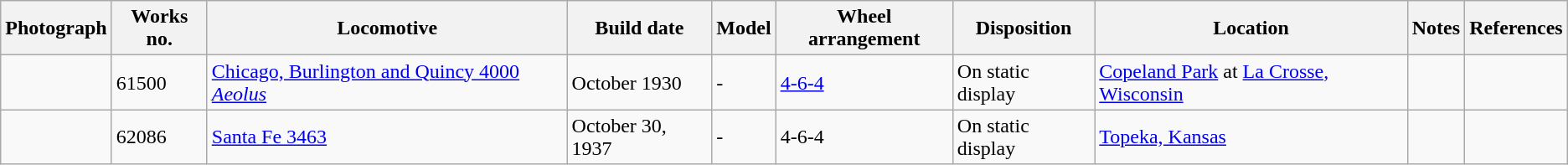<table class="wikitable">
<tr>
<th>Photograph</th>
<th>Works no.</th>
<th>Locomotive</th>
<th>Build date</th>
<th>Model</th>
<th>Wheel arrangement</th>
<th>Disposition</th>
<th>Location</th>
<th>Notes</th>
<th>References</th>
</tr>
<tr>
<td></td>
<td>61500</td>
<td><a href='#'>Chicago, Burlington and Quincy 4000 <em>Aeolus</em></a></td>
<td>October 1930</td>
<td>-</td>
<td><a href='#'>4-6-4</a></td>
<td>On static display</td>
<td><a href='#'>Copeland Park</a> at <a href='#'>La Crosse, Wisconsin</a></td>
<td></td>
<td></td>
</tr>
<tr>
<td></td>
<td>62086</td>
<td><a href='#'>Santa Fe 3463</a></td>
<td>October 30, 1937</td>
<td>-</td>
<td>4-6-4</td>
<td>On static display</td>
<td><a href='#'>Topeka, Kansas</a></td>
<td></td>
<td></td>
</tr>
</table>
